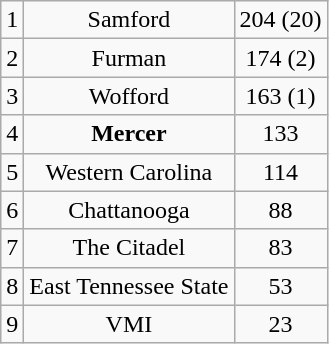<table class="wikitable" style="display: inline-table;">
<tr align="center">
<td>1</td>
<td>Samford</td>
<td>204 (20)</td>
</tr>
<tr align="center">
<td>2</td>
<td>Furman</td>
<td>174 (2)</td>
</tr>
<tr align="center">
<td>3</td>
<td>Wofford</td>
<td>163 (1)</td>
</tr>
<tr align="center">
<td>4</td>
<td><strong>Mercer</strong></td>
<td>133</td>
</tr>
<tr align="center">
<td>5</td>
<td>Western Carolina</td>
<td>114</td>
</tr>
<tr align="center">
<td>6</td>
<td>Chattanooga</td>
<td>88</td>
</tr>
<tr align="center">
<td>7</td>
<td>The Citadel</td>
<td>83</td>
</tr>
<tr align="center">
<td>8</td>
<td>East Tennessee State</td>
<td>53</td>
</tr>
<tr align="center">
<td>9</td>
<td>VMI</td>
<td>23</td>
</tr>
</table>
